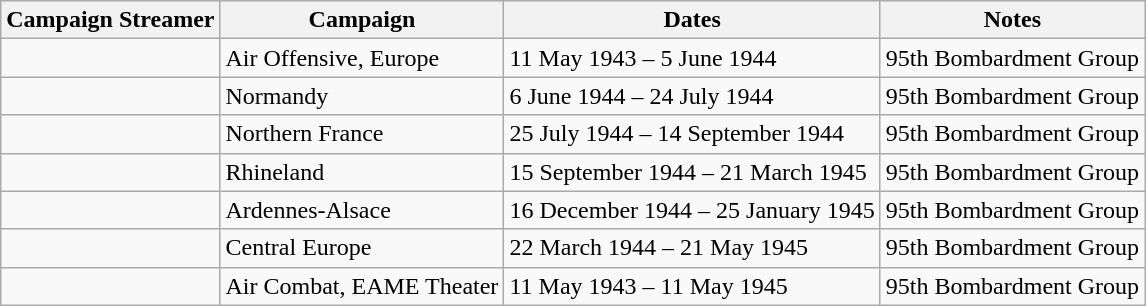<table class="wikitable">
<tr style="background:#efefef;">
<th>Campaign Streamer</th>
<th>Campaign</th>
<th>Dates</th>
<th>Notes</th>
</tr>
<tr>
<td></td>
<td>Air Offensive, Europe</td>
<td>11 May 1943 – 5 June 1944</td>
<td>95th Bombardment Group</td>
</tr>
<tr>
<td></td>
<td>Normandy</td>
<td>6 June 1944 – 24 July 1944</td>
<td>95th Bombardment Group</td>
</tr>
<tr>
<td></td>
<td>Northern France</td>
<td>25 July 1944 – 14 September 1944</td>
<td>95th Bombardment Group</td>
</tr>
<tr>
<td></td>
<td>Rhineland</td>
<td>15 September 1944 – 21 March 1945</td>
<td>95th Bombardment Group</td>
</tr>
<tr>
<td></td>
<td>Ardennes-Alsace</td>
<td>16 December 1944 – 25 January 1945</td>
<td>95th Bombardment Group</td>
</tr>
<tr>
<td></td>
<td>Central Europe</td>
<td>22 March 1944 – 21 May 1945</td>
<td>95th Bombardment Group</td>
</tr>
<tr>
<td></td>
<td>Air Combat, EAME Theater</td>
<td>11 May 1943 – 11 May 1945</td>
<td>95th Bombardment Group</td>
</tr>
</table>
